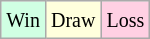<table class="wikitable">
<tr>
<td style="background-color: #d0ffe3;"><small>Win</small></td>
<td style="background-color: #ffffdd;"><small>Draw</small></td>
<td style="background-color: #ffd0e3;"><small>Loss</small></td>
</tr>
</table>
